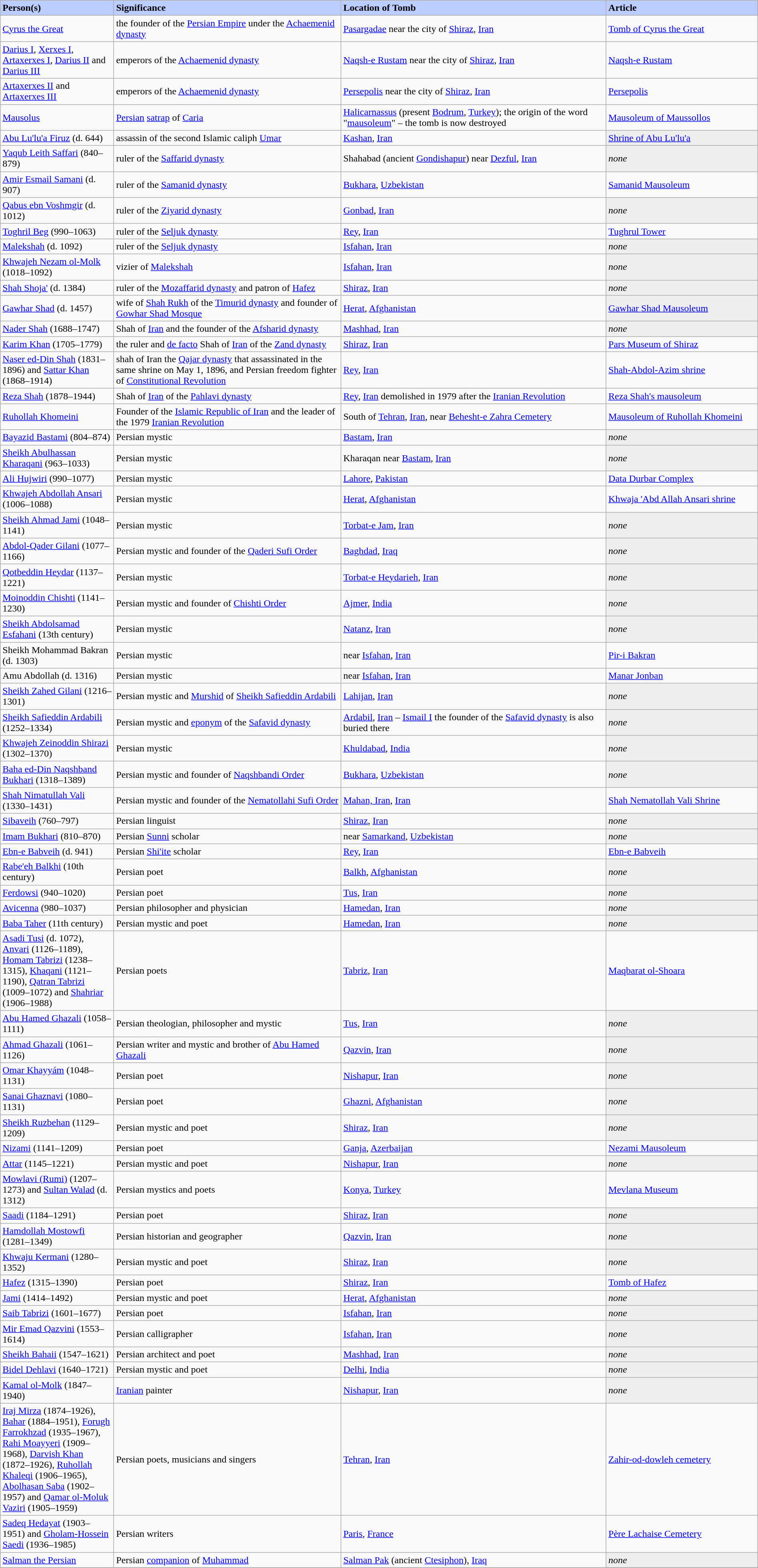<table class="wikitable" width="100%" border="1" cellspacing="0" cellpadding="2">
<tr>
<td width="15%" bgcolor="#bbccff"><strong>Person(s)</strong></td>
<td width="30%" bgcolor="#bbccff"><strong>Significance</strong></td>
<td width="35%" bgcolor="#bbccff"><strong>Location of Tomb</strong></td>
<td width="20%" bgcolor="#bbccff"><strong>Article</strong></td>
</tr>
<tr>
<td><a href='#'>Cyrus the Great</a></td>
<td>the founder of the <a href='#'>Persian Empire</a> under the <a href='#'>Achaemenid dynasty</a></td>
<td><a href='#'>Pasargadae</a> near the city of <a href='#'>Shiraz</a>, <a href='#'>Iran</a></td>
<td><a href='#'>Tomb of Cyrus the Great</a></td>
</tr>
<tr>
<td><a href='#'>Darius I</a>, <a href='#'>Xerxes I</a>, <a href='#'>Artaxerxes I</a>, <a href='#'>Darius II</a> and <a href='#'>Darius III</a></td>
<td>emperors of the <a href='#'>Achaemenid dynasty</a></td>
<td><a href='#'>Naqsh-e Rustam</a> near the city of <a href='#'>Shiraz</a>, <a href='#'>Iran</a></td>
<td><a href='#'>Naqsh-e Rustam</a></td>
</tr>
<tr>
<td><a href='#'>Artaxerxes II</a> and <a href='#'>Artaxerxes III</a></td>
<td>emperors of the <a href='#'>Achaemenid dynasty</a></td>
<td><a href='#'>Persepolis</a> near the city of <a href='#'>Shiraz</a>, <a href='#'>Iran</a></td>
<td><a href='#'>Persepolis</a></td>
</tr>
<tr>
<td><a href='#'>Mausolus</a></td>
<td><a href='#'>Persian</a> <a href='#'>satrap</a> of <a href='#'>Caria</a></td>
<td><a href='#'>Halicarnassus</a> (present <a href='#'>Bodrum</a>, <a href='#'>Turkey</a>); the origin of the word "<a href='#'>mausoleum</a>" – the tomb is now destroyed</td>
<td><a href='#'>Mausoleum of Maussollos</a></td>
</tr>
<tr>
<td><a href='#'>Abu Lu'lu'a Firuz</a> (d. 644)</td>
<td>assassin of the second Islamic caliph <a href='#'>Umar</a></td>
<td><a href='#'>Kashan</a>, <a href='#'>Iran</a></td>
<td bgcolor="#eeeeee"><a href='#'>Shrine of Abu Lu'lu'a</a></td>
</tr>
<tr>
<td><a href='#'>Yaqub Leith Saffari</a> (840–879)</td>
<td>ruler of the <a href='#'>Saffarid dynasty</a></td>
<td>Shahabad (ancient <a href='#'>Gondishapur</a>) near <a href='#'>Dezful</a>, <a href='#'>Iran</a></td>
<td bgcolor="#eeeeee"><em>none</em></td>
</tr>
<tr>
<td><a href='#'>Amir Esmail Samani</a> (d. 907)</td>
<td>ruler of the <a href='#'>Samanid dynasty</a></td>
<td><a href='#'>Bukhara</a>, <a href='#'>Uzbekistan</a></td>
<td><a href='#'>Samanid Mausoleum</a></td>
</tr>
<tr>
<td><a href='#'>Qabus ebn Voshmgir</a> (d. 1012)</td>
<td>ruler of the <a href='#'>Ziyarid dynasty</a></td>
<td><a href='#'>Gonbad</a>, <a href='#'>Iran</a></td>
<td bgcolor="#eeeeee"><em>none</em></td>
</tr>
<tr>
<td><a href='#'>Toghril Beg</a> (990–1063)</td>
<td>ruler of the <a href='#'>Seljuk dynasty</a></td>
<td><a href='#'>Rey</a>, <a href='#'>Iran</a></td>
<td><a href='#'>Tughrul Tower</a></td>
</tr>
<tr>
<td><a href='#'>Malekshah</a> (d. 1092)</td>
<td>ruler of the <a href='#'>Seljuk dynasty</a></td>
<td><a href='#'>Isfahan</a>, <a href='#'>Iran</a></td>
<td bgcolor="#eeeeee"><em>none</em></td>
</tr>
<tr>
<td><a href='#'>Khwajeh Nezam ol-Molk</a> (1018–1092)</td>
<td>vizier of <a href='#'>Malekshah</a></td>
<td><a href='#'>Isfahan</a>, <a href='#'>Iran</a></td>
<td bgcolor="#eeeeee"><em>none</em></td>
</tr>
<tr>
<td><a href='#'>Shah Shoja'</a> (d. 1384)</td>
<td>ruler of the <a href='#'>Mozaffarid dynasty</a> and patron of <a href='#'>Hafez</a></td>
<td><a href='#'>Shiraz</a>, <a href='#'>Iran</a></td>
<td bgcolor="#eeeeee"><em>none</em></td>
</tr>
<tr>
<td><a href='#'>Gawhar Shad</a> (d. 1457)</td>
<td>wife of <a href='#'>Shah Rukh</a> of the <a href='#'>Timurid dynasty</a> and founder of <a href='#'>Gowhar Shad Mosque</a></td>
<td><a href='#'>Herat</a>, <a href='#'>Afghanistan</a></td>
<td bgcolor="#eeeeee"><a href='#'>Gawhar Shad Mausoleum</a></td>
</tr>
<tr>
<td><a href='#'>Nader Shah</a> (1688–1747)</td>
<td>Shah of <a href='#'>Iran</a> and the founder of the <a href='#'>Afsharid dynasty</a></td>
<td><a href='#'>Mashhad</a>, <a href='#'>Iran</a></td>
<td bgcolor="#eeeeee"><em>none</em></td>
</tr>
<tr>
<td><a href='#'>Karim Khan</a> (1705–1779)</td>
<td>the ruler and <a href='#'>de facto</a> Shah of <a href='#'>Iran</a> of the <a href='#'>Zand dynasty</a></td>
<td><a href='#'>Shiraz</a>, <a href='#'>Iran</a></td>
<td><a href='#'>Pars Museum of Shiraz</a></td>
</tr>
<tr>
<td><a href='#'>Naser ed-Din Shah</a> (1831–1896) and <a href='#'>Sattar Khan</a> (1868–1914)</td>
<td>shah of Iran the <a href='#'>Qajar dynasty</a> that assassinated in the same shrine on May 1, 1896, and Persian freedom fighter of <a href='#'>Constitutional Revolution</a></td>
<td><a href='#'>Rey</a>, <a href='#'>Iran</a></td>
<td><a href='#'>Shah-Abdol-Azim shrine</a></td>
</tr>
<tr>
<td><a href='#'>Reza Shah</a> (1878–1944)</td>
<td>Shah of <a href='#'>Iran</a> of the <a href='#'>Pahlavi dynasty</a></td>
<td><a href='#'>Rey</a>, <a href='#'>Iran</a> demolished in 1979 after the <a href='#'>Iranian Revolution</a></td>
<td><a href='#'>Reza Shah's mausoleum</a></td>
</tr>
<tr>
<td><a href='#'>Ruhollah Khomeini</a></td>
<td>Founder of the <a href='#'>Islamic Republic of Iran</a> and the leader of the 1979 <a href='#'>Iranian Revolution</a></td>
<td>South of <a href='#'>Tehran</a>, <a href='#'>Iran</a>, near <a href='#'>Behesht-e Zahra Cemetery</a></td>
<td><a href='#'>Mausoleum of Ruhollah Khomeini</a></td>
</tr>
<tr>
<td><a href='#'>Bayazid Bastami</a> (804–874)</td>
<td>Persian mystic</td>
<td><a href='#'>Bastam</a>, <a href='#'>Iran</a></td>
<td bgcolor="#eeeeee"><em>none</em></td>
</tr>
<tr>
<td><a href='#'>Sheikh Abulhassan Kharaqani</a> (963–1033)</td>
<td>Persian mystic</td>
<td>Kharaqan near <a href='#'>Bastam</a>, <a href='#'>Iran</a></td>
<td bgcolor="#eeeeee"><em>none</em></td>
</tr>
<tr>
<td><a href='#'>Ali Hujwiri</a> (990–1077)</td>
<td>Persian mystic</td>
<td><a href='#'>Lahore</a>, <a href='#'>Pakistan</a></td>
<td><a href='#'>Data Durbar Complex</a></td>
</tr>
<tr>
<td><a href='#'>Khwajeh Abdollah Ansari</a> (1006–1088)</td>
<td>Persian mystic</td>
<td><a href='#'>Herat</a>, <a href='#'>Afghanistan</a></td>
<td><a href='#'>Khwaja 'Abd Allah Ansari shrine</a></td>
</tr>
<tr>
<td><a href='#'>Sheikh Ahmad Jami</a> (1048–1141)</td>
<td>Persian mystic</td>
<td><a href='#'>Torbat-e Jam</a>, <a href='#'>Iran</a></td>
<td bgcolor="#eeeeee"><em>none</em></td>
</tr>
<tr>
<td><a href='#'>Abdol-Qader Gilani</a> (1077–1166)</td>
<td>Persian mystic and founder of the <a href='#'>Qaderi Sufi Order</a></td>
<td><a href='#'>Baghdad</a>, <a href='#'>Iraq</a></td>
<td bgcolor="#eeeeee"><em>none</em></td>
</tr>
<tr>
<td><a href='#'>Qotbeddin Heydar</a> (1137–1221)</td>
<td>Persian mystic</td>
<td><a href='#'>Torbat-e Heydarieh</a>, <a href='#'>Iran</a></td>
<td bgcolor="#eeeeee"><em>none</em></td>
</tr>
<tr>
<td><a href='#'>Moinoddin Chishti</a> (1141–1230)</td>
<td>Persian mystic and founder of <a href='#'>Chishti Order</a></td>
<td><a href='#'>Ajmer</a>, <a href='#'>India</a></td>
<td bgcolor="#eeeeee"><em>none</em></td>
</tr>
<tr>
<td><a href='#'>Sheikh Abdolsamad Esfahani</a> (13th century)</td>
<td>Persian mystic</td>
<td><a href='#'>Natanz</a>, <a href='#'>Iran</a></td>
<td bgcolor="#eeeeee"><em>none</em></td>
</tr>
<tr>
<td>Sheikh Mohammad Bakran (d. 1303)</td>
<td>Persian mystic</td>
<td>near <a href='#'>Isfahan</a>, <a href='#'>Iran</a></td>
<td><a href='#'>Pir-i Bakran</a></td>
</tr>
<tr>
<td>Amu Abdollah (d. 1316)</td>
<td>Persian mystic</td>
<td>near <a href='#'>Isfahan</a>, <a href='#'>Iran</a></td>
<td><a href='#'>Manar Jonban</a></td>
</tr>
<tr>
<td><a href='#'>Sheikh Zahed Gilani</a> (1216–1301)</td>
<td>Persian mystic and <a href='#'>Murshid</a> of <a href='#'>Sheikh Safieddin Ardabili</a></td>
<td><a href='#'>Lahijan</a>, <a href='#'>Iran</a></td>
<td bgcolor="#eeeeee"><em>none</em></td>
</tr>
<tr>
<td><a href='#'>Sheikh Safieddin Ardabili</a> (1252–1334)</td>
<td>Persian mystic and <a href='#'>eponym</a> of the <a href='#'>Safavid dynasty</a></td>
<td><a href='#'>Ardabil</a>, <a href='#'>Iran</a> – <a href='#'>Ismail I</a> the founder of the <a href='#'>Safavid dynasty</a> is also buried there</td>
<td bgcolor="#eeeeee"><em>none</em></td>
</tr>
<tr>
<td><a href='#'>Khwajeh Zeinoddin Shirazi</a> (1302–1370)</td>
<td>Persian mystic</td>
<td><a href='#'>Khuldabad</a>, <a href='#'>India</a></td>
<td bgcolor="#eeeeee"><em>none</em></td>
</tr>
<tr>
<td><a href='#'>Baha ed-Din Naqshband Bukhari</a> (1318–1389)</td>
<td>Persian mystic and founder of <a href='#'>Naqshbandi Order</a></td>
<td><a href='#'>Bukhara</a>, <a href='#'>Uzbekistan</a></td>
<td bgcolor="#eeeeee"><em>none</em></td>
</tr>
<tr>
<td><a href='#'>Shah Nimatullah Vali</a> (1330–1431)</td>
<td>Persian mystic and founder of the <a href='#'>Nematollahi Sufi Order</a></td>
<td><a href='#'>Mahan, Iran</a>, <a href='#'>Iran</a></td>
<td><a href='#'>Shah Nematollah Vali Shrine</a></td>
</tr>
<tr>
<td><a href='#'>Sibaveih</a> (760–797)</td>
<td>Persian linguist</td>
<td><a href='#'>Shiraz</a>, <a href='#'>Iran</a></td>
<td bgcolor="#eeeeee"><em>none</em></td>
</tr>
<tr>
<td><a href='#'>Imam Bukhari</a> (810–870)</td>
<td>Persian <a href='#'>Sunni</a> scholar</td>
<td>near <a href='#'>Samarkand</a>, <a href='#'>Uzbekistan</a></td>
<td bgcolor="#eeeeee"><em>none</em></td>
</tr>
<tr>
<td><a href='#'>Ebn-e Babveih</a> (d. 941)</td>
<td>Persian <a href='#'>Shi'ite</a> scholar</td>
<td><a href='#'>Rey</a>, <a href='#'>Iran</a></td>
<td><a href='#'>Ebn-e Babveih</a></td>
</tr>
<tr>
<td><a href='#'>Rabe'eh Balkhi</a> (10th century)</td>
<td>Persian poet</td>
<td><a href='#'>Balkh</a>, <a href='#'>Afghanistan</a></td>
<td bgcolor="#eeeeee"><em>none</em></td>
</tr>
<tr>
<td><a href='#'>Ferdowsi</a> (940–1020)</td>
<td>Persian poet</td>
<td><a href='#'>Tus</a>, <a href='#'>Iran</a></td>
<td bgcolor="#eeeeee"><em>none</em></td>
</tr>
<tr>
<td><a href='#'>Avicenna</a> (980–1037)</td>
<td>Persian philosopher and physician</td>
<td><a href='#'>Hamedan</a>, <a href='#'>Iran</a></td>
<td bgcolor="#eeeeee"><em>none</em></td>
</tr>
<tr>
<td><a href='#'>Baba Taher</a> (11th century)</td>
<td>Persian mystic and poet</td>
<td><a href='#'>Hamedan</a>, <a href='#'>Iran</a></td>
<td bgcolor="#eeeeee"><em>none</em></td>
</tr>
<tr>
<td><a href='#'>Asadi Tusi</a> (d. 1072), <a href='#'>Anvari</a> (1126–1189), <a href='#'>Homam Tabrizi</a> (1238–1315), <a href='#'>Khaqani</a> (1121–1190), <a href='#'>Qatran Tabrizi</a> (1009–1072) and <a href='#'>Shahriar</a> (1906–1988)</td>
<td>Persian poets</td>
<td><a href='#'>Tabriz</a>, <a href='#'>Iran</a></td>
<td><a href='#'>Maqbarat ol-Shoara</a></td>
</tr>
<tr>
<td><a href='#'>Abu Hamed Ghazali</a> (1058–1111)</td>
<td>Persian theologian, philosopher and mystic</td>
<td><a href='#'>Tus</a>, <a href='#'>Iran</a></td>
<td bgcolor="#eeeeee"><em>none</em></td>
</tr>
<tr>
<td><a href='#'>Ahmad Ghazali</a> (1061–1126)</td>
<td>Persian writer and mystic and brother of <a href='#'>Abu Hamed Ghazali</a></td>
<td><a href='#'>Qazvin</a>, <a href='#'>Iran</a></td>
<td bgcolor="#eeeeee"><em>none</em></td>
</tr>
<tr>
<td><a href='#'>Omar Khayyám</a> (1048–1131)</td>
<td>Persian poet</td>
<td><a href='#'>Nishapur</a>, <a href='#'>Iran</a></td>
<td bgcolor="#eeeeee"><em>none</em></td>
</tr>
<tr>
<td><a href='#'>Sanai Ghaznavi</a> (1080–1131)</td>
<td>Persian poet</td>
<td><a href='#'>Ghazni</a>, <a href='#'>Afghanistan</a></td>
<td bgcolor="#eeeeee"><em>none</em></td>
</tr>
<tr>
<td><a href='#'>Sheikh Ruzbehan</a> (1129–1209)</td>
<td>Persian mystic and poet</td>
<td><a href='#'>Shiraz</a>, <a href='#'>Iran</a></td>
<td bgcolor="#eeeeee"><em>none</em></td>
</tr>
<tr>
<td><a href='#'>Nizami</a> (1141–1209)</td>
<td>Persian poet</td>
<td><a href='#'>Ganja</a>, <a href='#'>Azerbaijan</a></td>
<td><a href='#'>Nezami Mausoleum</a></td>
</tr>
<tr>
<td><a href='#'>Attar</a> (1145–1221)</td>
<td>Persian mystic and poet</td>
<td><a href='#'>Nishapur</a>, <a href='#'>Iran</a></td>
<td bgcolor="#eeeeee"><em>none</em></td>
</tr>
<tr>
<td><a href='#'>Mowlavi (Rumi)</a> (1207–1273) and <a href='#'>Sultan Walad</a> (d. 1312)</td>
<td>Persian mystics and poets</td>
<td><a href='#'>Konya</a>, <a href='#'>Turkey</a></td>
<td><a href='#'>Mevlana Museum</a></td>
</tr>
<tr>
<td><a href='#'>Saadi</a> (1184–1291)</td>
<td>Persian poet</td>
<td><a href='#'>Shiraz</a>, <a href='#'>Iran</a></td>
<td bgcolor="#eeeeee"><em>none</em></td>
</tr>
<tr>
<td><a href='#'>Hamdollah Mostowfi</a> (1281–1349)</td>
<td>Persian historian and geographer</td>
<td><a href='#'>Qazvin</a>, <a href='#'>Iran</a></td>
<td bgcolor="#eeeeee"><em>none</em></td>
</tr>
<tr>
<td><a href='#'>Khwaju Kermani</a> (1280–1352)</td>
<td>Persian mystic and poet</td>
<td><a href='#'>Shiraz</a>, <a href='#'>Iran</a></td>
<td bgcolor="#eeeeee"><em>none</em></td>
</tr>
<tr>
<td><a href='#'>Hafez</a> (1315–1390)</td>
<td>Persian poet</td>
<td><a href='#'>Shiraz</a>, <a href='#'>Iran</a></td>
<td><a href='#'>Tomb of Hafez</a></td>
</tr>
<tr>
<td><a href='#'>Jami</a> (1414–1492)</td>
<td>Persian mystic and poet</td>
<td><a href='#'>Herat</a>, <a href='#'>Afghanistan</a></td>
<td bgcolor="#eeeeee"><em>none</em></td>
</tr>
<tr>
<td><a href='#'>Saib Tabrizi</a> (1601–1677)</td>
<td>Persian poet</td>
<td><a href='#'>Isfahan</a>, <a href='#'>Iran</a></td>
<td bgcolor="#eeeeee"><em>none</em></td>
</tr>
<tr>
<td><a href='#'>Mir Emad Qazvini</a> (1553–1614)</td>
<td>Persian calligrapher</td>
<td><a href='#'>Isfahan</a>, <a href='#'>Iran</a></td>
<td bgcolor="#eeeeee"><em>none</em></td>
</tr>
<tr>
<td><a href='#'>Sheikh Bahaii</a> (1547–1621)</td>
<td>Persian architect and poet</td>
<td><a href='#'>Mashhad</a>, <a href='#'>Iran</a></td>
<td bgcolor="#eeeeee"><em>none</em></td>
</tr>
<tr>
<td><a href='#'>Bidel Dehlavi</a> (1640–1721)</td>
<td>Persian mystic and poet</td>
<td><a href='#'>Delhi</a>, <a href='#'>India</a></td>
<td bgcolor="#eeeeee"><em>none</em></td>
</tr>
<tr>
<td><a href='#'>Kamal ol-Molk</a> (1847–1940)</td>
<td><a href='#'>Iranian</a> painter</td>
<td><a href='#'>Nishapur</a>, <a href='#'>Iran</a></td>
<td bgcolor="#eeeeee"><em>none</em></td>
</tr>
<tr>
<td><a href='#'>Iraj Mirza</a> (1874–1926), <a href='#'>Bahar</a> (1884–1951), <a href='#'>Forugh Farrokhzad</a> (1935–1967), <a href='#'>Rahi Moayyeri</a> (1909–1968), <a href='#'>Darvish Khan</a> (1872–1926), <a href='#'>Ruhollah Khaleqi</a> (1906–1965), <a href='#'>Abolhasan Saba</a> (1902–1957) and <a href='#'>Qamar ol-Moluk Vaziri</a> (1905–1959)</td>
<td>Persian poets, musicians and singers</td>
<td><a href='#'>Tehran</a>, <a href='#'>Iran</a></td>
<td><a href='#'>Zahir-od-dowleh cemetery</a></td>
</tr>
<tr>
<td><a href='#'>Sadeq Hedayat</a> (1903–1951) and <a href='#'>Gholam-Hossein Saedi</a> (1936–1985)</td>
<td>Persian writers</td>
<td><a href='#'>Paris</a>, <a href='#'>France</a></td>
<td><a href='#'>Père Lachaise Cemetery</a></td>
</tr>
<tr>
<td><a href='#'>Salman the Persian</a></td>
<td>Persian <a href='#'>companion</a> of <a href='#'>Muhammad</a></td>
<td><a href='#'>Salman Pak</a> (ancient <a href='#'>Ctesiphon</a>), <a href='#'>Iraq</a></td>
<td bgcolor="#eeeeee"><em>none</em></td>
</tr>
<tr>
</tr>
</table>
